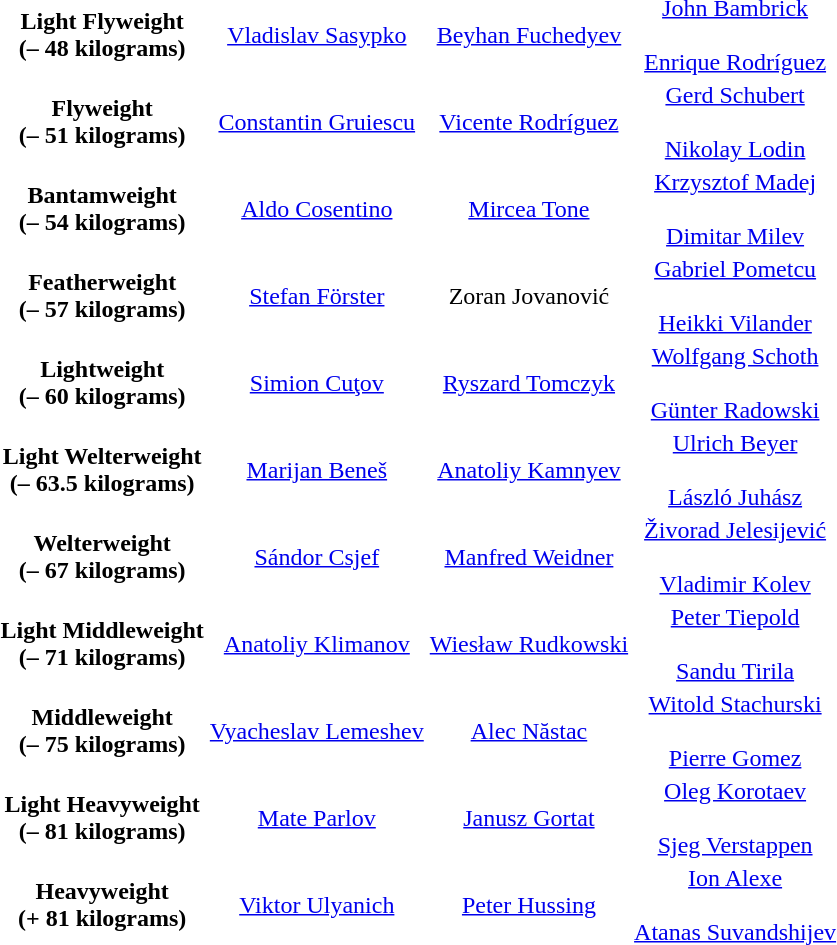<table>
<tr align="center">
<td><strong>Light Flyweight<br>(– 48 kilograms)</strong></td>
<td> <a href='#'>Vladislav Sasypko</a><br></td>
<td> <a href='#'>Beyhan Fuchedyev</a><br></td>
<td> <a href='#'>John Bambrick</a><br><br> <a href='#'>Enrique Rodríguez</a><br></td>
</tr>
<tr align="center">
<td><strong>Flyweight<br>(– 51 kilograms)</strong></td>
<td> <a href='#'>Constantin Gruiescu</a><br></td>
<td> <a href='#'>Vicente Rodríguez</a><br></td>
<td> <a href='#'>Gerd Schubert</a><br><br> <a href='#'>Nikolay Lodin</a><br></td>
</tr>
<tr align="center">
<td><strong>Bantamweight<br>(– 54 kilograms)</strong></td>
<td> <a href='#'>Aldo Cosentino</a><br></td>
<td> <a href='#'>Mircea Tone</a><br></td>
<td> <a href='#'>Krzysztof Madej</a><br><br> <a href='#'>Dimitar Milev</a><br></td>
</tr>
<tr align="center">
<td><strong>Featherweight<br>(– 57 kilograms)</strong></td>
<td> <a href='#'>Stefan Förster</a><br></td>
<td> Zoran Jovanović<br></td>
<td> <a href='#'>Gabriel Pometcu</a><br><br> <a href='#'>Heikki Vilander</a><br></td>
</tr>
<tr align="center">
<td><strong>Lightweight<br>(– 60 kilograms)</strong></td>
<td> <a href='#'>Simion Cuţov</a><br></td>
<td> <a href='#'>Ryszard Tomczyk</a><br></td>
<td> <a href='#'>Wolfgang Schoth</a><br><br> <a href='#'>Günter Radowski</a><br></td>
</tr>
<tr align="center">
<td><strong>Light Welterweight<br>(– 63.5 kilograms)</strong></td>
<td> <a href='#'>Marijan Beneš</a><br></td>
<td> <a href='#'>Anatoliy Kamnyev</a><br></td>
<td> <a href='#'>Ulrich Beyer</a><br><br> <a href='#'>László Juhász</a><br></td>
</tr>
<tr align="center">
<td><strong>Welterweight<br>(– 67 kilograms)</strong></td>
<td> <a href='#'>Sándor Csjef</a><br></td>
<td> <a href='#'>Manfred Weidner</a><br></td>
<td> <a href='#'>Živorad Jelesijević</a><br><br> <a href='#'>Vladimir Kolev</a><br></td>
</tr>
<tr align="center">
<td><strong>Light Middleweight<br>(– 71 kilograms)</strong></td>
<td> <a href='#'>Anatoliy Klimanov</a><br></td>
<td> <a href='#'>Wiesław Rudkowski</a><br></td>
<td> <a href='#'>Peter Tiepold</a><br><br> <a href='#'>Sandu Tirila</a><br></td>
</tr>
<tr align="center">
<td><strong>Middleweight<br>(– 75 kilograms)</strong></td>
<td> <a href='#'>Vyacheslav Lemeshev</a><br></td>
<td> <a href='#'>Alec Năstac</a><br></td>
<td> <a href='#'>Witold Stachurski</a><br><br> <a href='#'>Pierre Gomez</a><br></td>
</tr>
<tr align="center">
<td><strong>Light Heavyweight<br>(– 81 kilograms)</strong></td>
<td> <a href='#'>Mate Parlov</a><br></td>
<td> <a href='#'>Janusz Gortat</a><br></td>
<td> <a href='#'>Oleg Korotaev</a><br><br> <a href='#'>Sjeg Verstappen</a><br></td>
</tr>
<tr align="center">
<td><strong>Heavyweight<br>(+ 81 kilograms)</strong></td>
<td> <a href='#'>Viktor Ulyanich</a><br></td>
<td> <a href='#'>Peter Hussing</a><br></td>
<td> <a href='#'>Ion Alexe</a><br><br> <a href='#'>Atanas Suvandshijev</a><br></td>
</tr>
</table>
